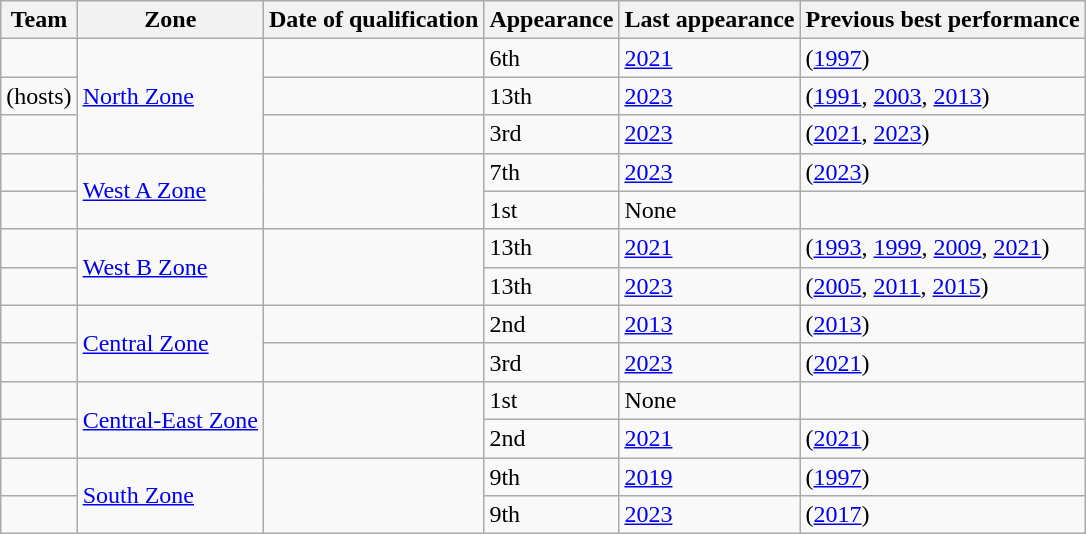<table class="wikitable sortable" style="text-align: left;">
<tr>
<th>Team</th>
<th>Zone</th>
<th>Date of qualification</th>
<th data-sort-type="number">Appearance</th>
<th data-sort-type="number">Last appearance</th>
<th>Previous best performance</th>
</tr>
<tr>
<td></td>
<td rowspan="3"><a href='#'>North Zone</a></td>
<td></td>
<td>6th</td>
<td><a href='#'>2021</a></td>
<td> (<a href='#'>1997</a>)</td>
</tr>
<tr>
<td> (hosts)</td>
<td></td>
<td>13th</td>
<td><a href='#'>2023</a></td>
<td><strong></strong> (<a href='#'>1991</a>, <a href='#'>2003</a>, <a href='#'>2013</a>)</td>
</tr>
<tr>
<td></td>
<td></td>
<td>3rd</td>
<td><a href='#'>2023</a></td>
<td> (<a href='#'>2021</a>, <a href='#'>2023</a>)</td>
</tr>
<tr>
<td></td>
<td rowspan=2><a href='#'>West A Zone</a></td>
<td rowspan="2"></td>
<td>7th</td>
<td><a href='#'>2023</a></td>
<td><strong></strong> (<a href='#'>2023</a>)</td>
</tr>
<tr>
<td></td>
<td>1st</td>
<td>None</td>
<td></td>
</tr>
<tr>
<td></td>
<td rowspan=2><a href='#'>West B Zone</a></td>
<td rowspan="2"></td>
<td>13th</td>
<td><a href='#'>2021</a></td>
<td><strong></strong> (<a href='#'>1993</a>, <a href='#'>1999</a>, <a href='#'>2009</a>, <a href='#'>2021</a>)</td>
</tr>
<tr>
<td></td>
<td>13th</td>
<td><a href='#'>2023</a></td>
<td><strong></strong> (<a href='#'>2005</a>, <a href='#'>2011</a>, <a href='#'>2015</a>)</td>
</tr>
<tr>
<td></td>
<td rowspan=2><a href='#'>Central Zone</a></td>
<td></td>
<td>2nd</td>
<td><a href='#'>2013</a></td>
<td> (<a href='#'>2013</a>)</td>
</tr>
<tr>
<td></td>
<td></td>
<td>3rd</td>
<td><a href='#'>2023</a></td>
<td> (<a href='#'>2021</a>)</td>
</tr>
<tr>
<td></td>
<td rowspan=2><a href='#'>Central-East Zone</a></td>
<td rowspan="2"></td>
<td>1st</td>
<td>None</td>
<td></td>
</tr>
<tr>
<td></td>
<td>2nd</td>
<td><a href='#'>2021</a></td>
<td> (<a href='#'>2021</a>)</td>
</tr>
<tr>
<td></td>
<td rowspan=2><a href='#'>South Zone</a></td>
<td rowspan="2"></td>
<td>9th</td>
<td><a href='#'>2019</a></td>
<td> (<a href='#'>1997</a>)</td>
</tr>
<tr>
<td></td>
<td>9th</td>
<td><a href='#'>2023</a></td>
<td><strong></strong> (<a href='#'>2017</a>)</td>
</tr>
</table>
